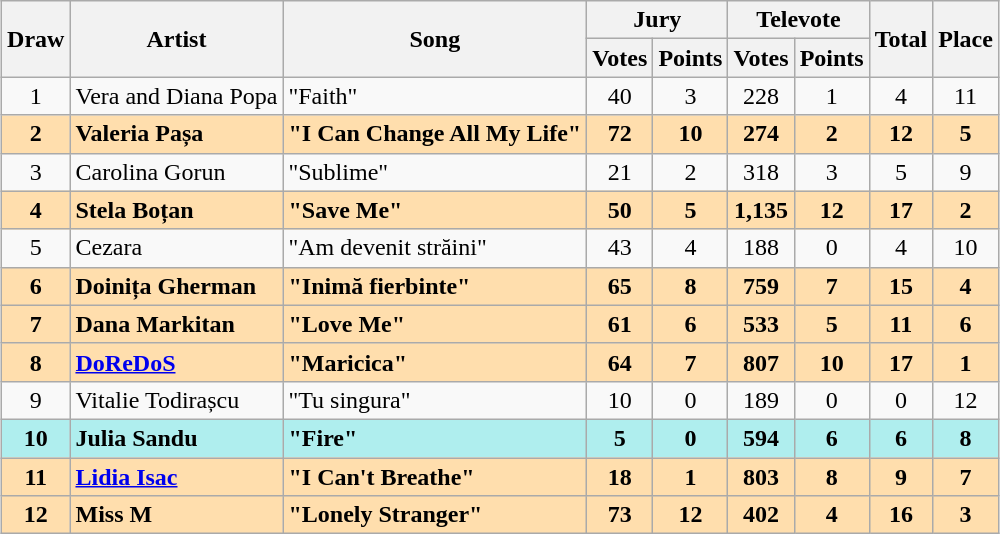<table class="sortable wikitable" style="margin: 1em auto 1em auto; text-align:center;">
<tr>
<th rowspan="2">Draw</th>
<th rowspan="2">Artist</th>
<th rowspan="2">Song</th>
<th colspan="2">Jury</th>
<th colspan="2">Televote</th>
<th rowspan="2">Total</th>
<th rowspan="2">Place</th>
</tr>
<tr>
<th>Votes</th>
<th>Points</th>
<th>Votes</th>
<th>Points</th>
</tr>
<tr>
<td>1</td>
<td align="left">Vera and Diana Popa</td>
<td align="left">"Faith"</td>
<td>40</td>
<td>3</td>
<td>228</td>
<td>1</td>
<td>4</td>
<td>11</td>
</tr>
<tr style="font-weight:bold; background:navajowhite;">
<td>2</td>
<td align="left">Valeria Pașa</td>
<td align="left">"I Can Change All My Life"</td>
<td>72</td>
<td>10</td>
<td>274</td>
<td>2</td>
<td>12</td>
<td>5</td>
</tr>
<tr>
<td>3</td>
<td align="left">Carolina Gorun</td>
<td align="left">"Sublime"</td>
<td>21</td>
<td>2</td>
<td>318</td>
<td>3</td>
<td>5</td>
<td>9</td>
</tr>
<tr style="font-weight:bold; background:navajowhite;">
<td>4</td>
<td align="left">Stela Boțan</td>
<td align="left">"Save Me"</td>
<td>50</td>
<td>5</td>
<td>1,135</td>
<td>12</td>
<td>17</td>
<td>2</td>
</tr>
<tr>
<td>5</td>
<td align="left">Cezara</td>
<td align="left">"Am devenit străini"</td>
<td>43</td>
<td>4</td>
<td>188</td>
<td>0</td>
<td>4</td>
<td>10</td>
</tr>
<tr style="font-weight:bold; background:navajowhite;">
<td>6</td>
<td align="left">Doinița Gherman</td>
<td align="left">"Inimă fierbinte"</td>
<td>65</td>
<td>8</td>
<td>759</td>
<td>7</td>
<td>15</td>
<td>4</td>
</tr>
<tr style="font-weight:bold; background:navajowhite;">
<td>7</td>
<td align="left">Dana Markitan</td>
<td align="left">"Love Me"</td>
<td>61</td>
<td>6</td>
<td>533</td>
<td>5</td>
<td>11</td>
<td>6</td>
</tr>
<tr style="font-weight:bold; background:navajowhite;">
<td>8</td>
<td align="left"><a href='#'>DoReDoS</a></td>
<td align="left">"Maricica"</td>
<td>64</td>
<td>7</td>
<td>807</td>
<td>10</td>
<td>17</td>
<td>1</td>
</tr>
<tr>
<td>9</td>
<td align="left">Vitalie Todirașcu</td>
<td align="left">"Tu singura"</td>
<td>10</td>
<td>0</td>
<td>189</td>
<td>0</td>
<td>0</td>
<td>12</td>
</tr>
<tr style="font-weight:bold; background:paleturquoise;">
<td>10</td>
<td align="left">Julia Sandu</td>
<td align="left">"Fire"</td>
<td>5</td>
<td>0</td>
<td>594</td>
<td>6</td>
<td>6</td>
<td>8</td>
</tr>
<tr style="font-weight:bold; background:navajowhite;">
<td>11</td>
<td align="left"><a href='#'>Lidia Isac</a></td>
<td align="left">"I Can't Breathe"</td>
<td>18</td>
<td>1</td>
<td>803</td>
<td>8</td>
<td>9</td>
<td>7</td>
</tr>
<tr style="font-weight:bold; background:navajowhite;">
<td>12</td>
<td align="left">Miss M</td>
<td align="left">"Lonely Stranger"</td>
<td>73</td>
<td>12</td>
<td>402</td>
<td>4</td>
<td>16</td>
<td>3</td>
</tr>
</table>
